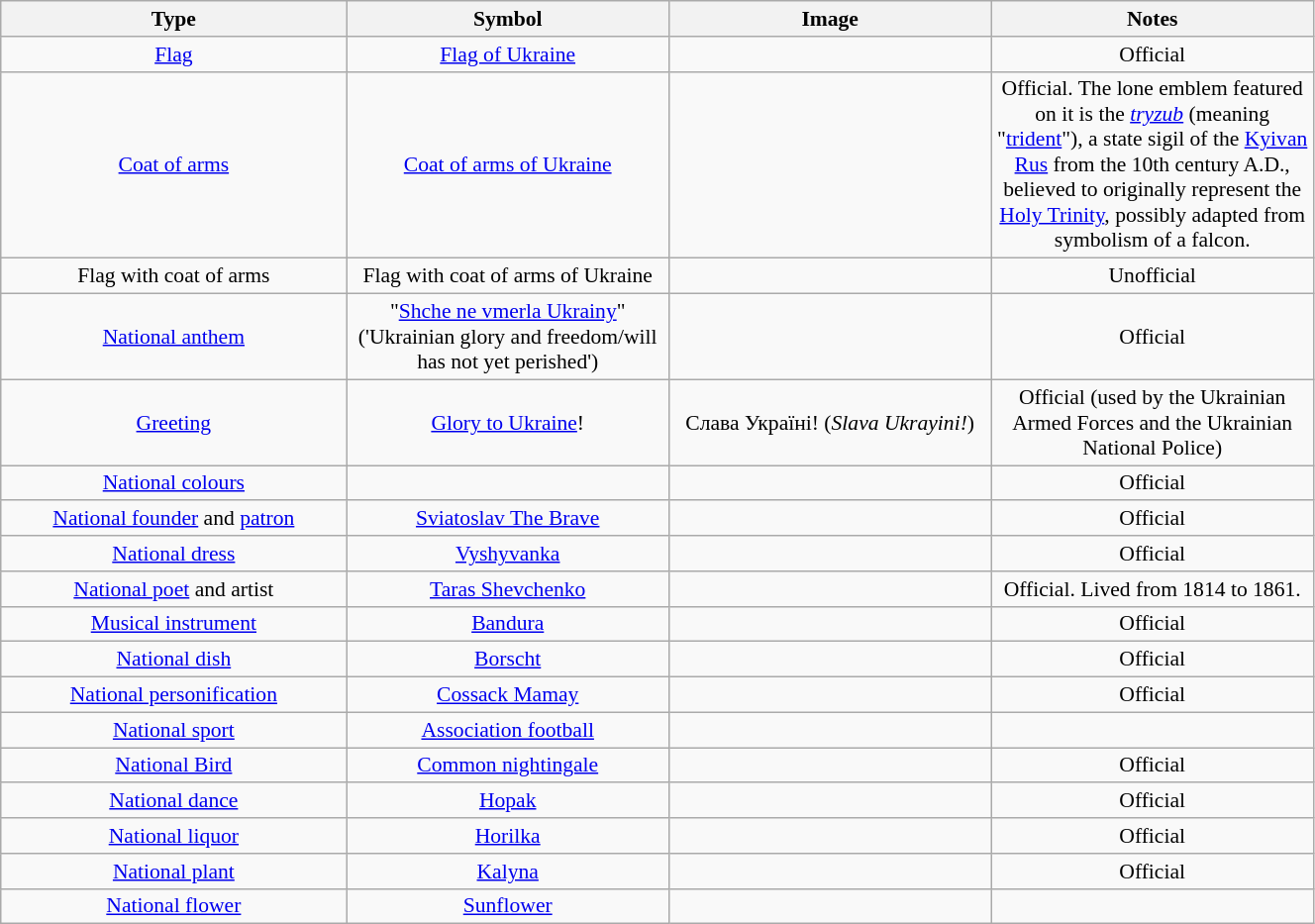<table class="wikitable" width=70% style="font-size:90%; text-align:center;">
<tr>
<th width=80px>Type</th>
<th width=80px>Symbol</th>
<th width=80px>Image</th>
<th width=80px>Notes</th>
</tr>
<tr>
<td><a href='#'>Flag</a></td>
<td><a href='#'>Flag of Ukraine</a></td>
<td></td>
<td>Official</td>
</tr>
<tr>
<td><a href='#'>Coat of arms</a></td>
<td><a href='#'>Coat of arms of Ukraine</a></td>
<td></td>
<td>Official. The lone emblem featured on it is the <em><a href='#'>tryzub</a></em> (meaning "<a href='#'>trident</a>"), a state sigil of the <a href='#'>Kyivan Rus</a> from the 10th century A.D., believed to originally represent the <a href='#'>Holy Trinity</a>, possibly adapted from symbolism of a falcon.</td>
</tr>
<tr>
<td>Flag with coat of arms</td>
<td>Flag with coat of arms of Ukraine</td>
<td></td>
<td>Unofficial</td>
</tr>
<tr>
<td><a href='#'>National anthem</a></td>
<td>"<a href='#'>Shche ne vmerla Ukrainy</a>" <br> ('Ukrainian glory and freedom/will has not yet perished')</td>
<td></td>
<td>Official</td>
</tr>
<tr>
<td><a href='#'>Greeting</a></td>
<td><a href='#'>Glory to Ukraine</a>!</td>
<td>Слава Україні! (<em>Slava Ukrayini!</em>)</td>
<td>Official (used by the Ukrainian Armed Forces and the Ukrainian National Police)</td>
</tr>
<tr>
<td><a href='#'>National colours</a></td>
<td></td>
<td style="text-align:center;"></td>
<td>Official</td>
</tr>
<tr>
<td><a href='#'>National founder</a> and <a href='#'>patron</a></td>
<td><a href='#'>Sviatoslav The Brave</a></td>
<td></td>
<td>Official</td>
</tr>
<tr>
<td><a href='#'>National dress</a></td>
<td><a href='#'>Vyshyvanka</a></td>
<td></td>
<td>Official</td>
</tr>
<tr>
<td><a href='#'>National poet</a> and artist</td>
<td><a href='#'>Taras Shevchenko</a></td>
<td></td>
<td>Official. Lived from 1814 to 1861.</td>
</tr>
<tr>
<td><a href='#'>Musical instrument</a></td>
<td><a href='#'>Bandura</a></td>
<td></td>
<td>Official</td>
</tr>
<tr>
<td><a href='#'>National dish</a></td>
<td><a href='#'>Borscht</a></td>
<td></td>
<td>Official</td>
</tr>
<tr>
<td><a href='#'>National personification</a></td>
<td><a href='#'>Cossack Mamay</a></td>
<td></td>
<td>Official</td>
</tr>
<tr>
<td><a href='#'>National sport</a></td>
<td><a href='#'>Association football</a></td>
<td></td>
</tr>
<tr>
<td><a href='#'>National Bird</a></td>
<td><a href='#'>Common nightingale</a></td>
<td></td>
<td>Official</td>
</tr>
<tr>
<td><a href='#'>National dance</a></td>
<td><a href='#'>Hopak</a></td>
<td></td>
<td>Official</td>
</tr>
<tr>
<td><a href='#'>National liquor</a></td>
<td><a href='#'>Horilka</a></td>
<td></td>
<td>Official</td>
</tr>
<tr>
<td><a href='#'>National plant</a></td>
<td><a href='#'>Kalyna</a></td>
<td></td>
<td>Official</td>
</tr>
<tr>
<td><a href='#'>National flower</a></td>
<td><a href='#'>Sunflower</a></td>
<td></td>
<td></td>
</tr>
</table>
